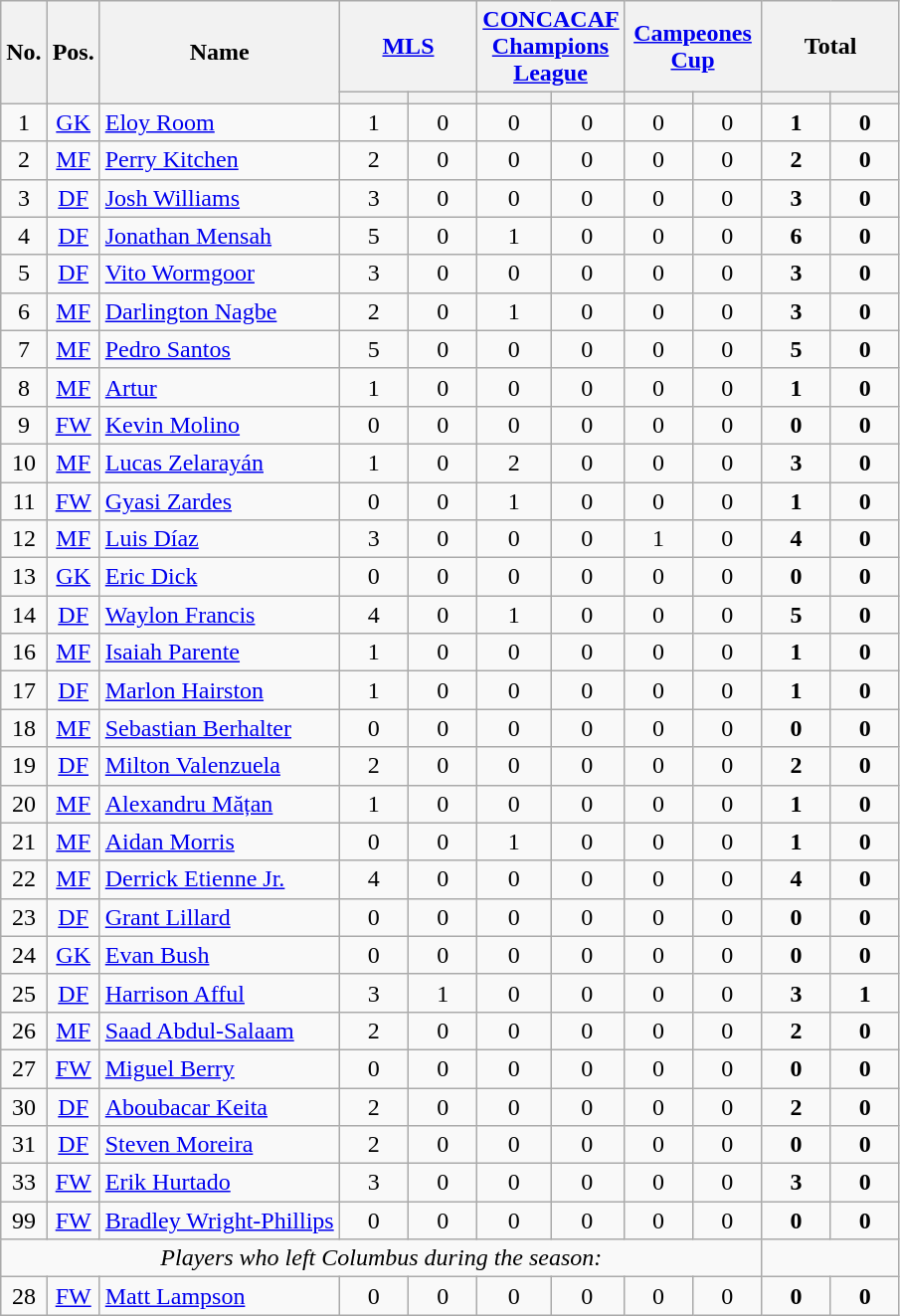<table class="wikitable sortable" style="text-align: center;">
<tr>
<th rowspan=2>No.</th>
<th rowspan=2>Pos.</th>
<th rowspan=2>Name</th>
<th colspan=2 style="width:85px;"><a href='#'>MLS</a></th>
<th colspan=2 style="width:85px;"><a href='#'>CONCACAF Champions League</a></th>
<th colspan=2 style="width:85px;"><a href='#'>Campeones Cup</a></th>
<th colspan=2 style="width:85px;"><strong>Total</strong></th>
</tr>
<tr>
<th></th>
<th></th>
<th></th>
<th></th>
<th></th>
<th></th>
<th></th>
<th></th>
</tr>
<tr>
<td>1</td>
<td><a href='#'>GK</a></td>
<td align=left> <a href='#'>Eloy Room</a></td>
<td>1</td>
<td>0</td>
<td>0</td>
<td>0</td>
<td>0</td>
<td>0</td>
<td><strong>1</strong></td>
<td><strong>0</strong></td>
</tr>
<tr>
<td>2</td>
<td><a href='#'>MF</a></td>
<td align=left> <a href='#'>Perry Kitchen</a></td>
<td>2</td>
<td>0</td>
<td>0</td>
<td>0</td>
<td>0</td>
<td>0</td>
<td><strong>2</strong></td>
<td><strong>0</strong></td>
</tr>
<tr>
<td>3</td>
<td><a href='#'>DF</a></td>
<td align=left> <a href='#'>Josh Williams</a></td>
<td>3</td>
<td>0</td>
<td>0</td>
<td>0</td>
<td>0</td>
<td>0</td>
<td><strong>3</strong></td>
<td><strong>0</strong></td>
</tr>
<tr>
<td>4</td>
<td><a href='#'>DF</a></td>
<td align=left> <a href='#'>Jonathan Mensah</a></td>
<td>5</td>
<td>0</td>
<td>1</td>
<td>0</td>
<td>0</td>
<td>0</td>
<td><strong>6</strong></td>
<td><strong>0</strong></td>
</tr>
<tr>
<td>5</td>
<td><a href='#'>DF</a></td>
<td align=left> <a href='#'>Vito Wormgoor</a></td>
<td>3</td>
<td>0</td>
<td>0</td>
<td>0</td>
<td>0</td>
<td>0</td>
<td><strong>3</strong></td>
<td><strong>0</strong></td>
</tr>
<tr>
<td>6</td>
<td><a href='#'>MF</a></td>
<td align=left> <a href='#'>Darlington Nagbe</a></td>
<td>2</td>
<td>0</td>
<td>1</td>
<td>0</td>
<td>0</td>
<td>0</td>
<td><strong>3</strong></td>
<td><strong>0</strong></td>
</tr>
<tr>
<td>7</td>
<td><a href='#'>MF</a></td>
<td align=left> <a href='#'>Pedro Santos</a></td>
<td>5</td>
<td>0</td>
<td>0</td>
<td>0</td>
<td>0</td>
<td>0</td>
<td><strong>5</strong></td>
<td><strong>0</strong></td>
</tr>
<tr>
<td>8</td>
<td><a href='#'>MF</a></td>
<td align=left> <a href='#'>Artur</a></td>
<td>1</td>
<td>0</td>
<td>0</td>
<td>0</td>
<td>0</td>
<td>0</td>
<td><strong>1</strong></td>
<td><strong>0</strong></td>
</tr>
<tr>
<td>9</td>
<td><a href='#'>FW</a></td>
<td align=left> <a href='#'>Kevin Molino</a></td>
<td>0</td>
<td>0</td>
<td>0</td>
<td>0</td>
<td>0</td>
<td>0</td>
<td><strong>0</strong></td>
<td><strong>0</strong></td>
</tr>
<tr>
<td>10</td>
<td><a href='#'>MF</a></td>
<td align=left> <a href='#'>Lucas Zelarayán</a></td>
<td>1</td>
<td>0</td>
<td>2</td>
<td>0</td>
<td>0</td>
<td>0</td>
<td><strong>3</strong></td>
<td><strong>0</strong></td>
</tr>
<tr>
<td>11</td>
<td><a href='#'>FW</a></td>
<td align=left> <a href='#'>Gyasi Zardes</a></td>
<td>0</td>
<td>0</td>
<td>1</td>
<td>0</td>
<td>0</td>
<td>0</td>
<td><strong>1</strong></td>
<td><strong>0</strong></td>
</tr>
<tr>
<td>12</td>
<td><a href='#'>MF</a></td>
<td align=left> <a href='#'>Luis Díaz</a></td>
<td>3</td>
<td>0</td>
<td>0</td>
<td>0</td>
<td>1</td>
<td>0</td>
<td><strong>4</strong></td>
<td><strong>0</strong></td>
</tr>
<tr>
<td>13</td>
<td><a href='#'>GK</a></td>
<td align=left> <a href='#'>Eric Dick</a></td>
<td>0</td>
<td>0</td>
<td>0</td>
<td>0</td>
<td>0</td>
<td>0</td>
<td><strong>0</strong></td>
<td><strong>0</strong></td>
</tr>
<tr>
<td>14</td>
<td><a href='#'>DF</a></td>
<td align=left> <a href='#'>Waylon Francis</a></td>
<td>4</td>
<td>0</td>
<td>1</td>
<td>0</td>
<td>0</td>
<td>0</td>
<td><strong>5</strong></td>
<td><strong>0</strong></td>
</tr>
<tr>
<td>16</td>
<td><a href='#'>MF</a></td>
<td align=left> <a href='#'>Isaiah Parente</a></td>
<td>1</td>
<td>0</td>
<td>0</td>
<td>0</td>
<td>0</td>
<td>0</td>
<td><strong>1</strong></td>
<td><strong>0</strong></td>
</tr>
<tr>
<td>17</td>
<td><a href='#'>DF</a></td>
<td align=left> <a href='#'>Marlon Hairston</a></td>
<td>1</td>
<td>0</td>
<td>0</td>
<td>0</td>
<td>0</td>
<td>0</td>
<td><strong>1</strong></td>
<td><strong>0</strong></td>
</tr>
<tr>
<td>18</td>
<td><a href='#'>MF</a></td>
<td align=left> <a href='#'>Sebastian Berhalter</a></td>
<td>0</td>
<td>0</td>
<td>0</td>
<td>0</td>
<td>0</td>
<td>0</td>
<td><strong>0</strong></td>
<td><strong>0</strong></td>
</tr>
<tr>
<td>19</td>
<td><a href='#'>DF</a></td>
<td align=left> <a href='#'>Milton Valenzuela</a></td>
<td>2</td>
<td>0</td>
<td>0</td>
<td>0</td>
<td>0</td>
<td>0</td>
<td><strong>2</strong></td>
<td><strong>0</strong></td>
</tr>
<tr>
<td>20</td>
<td><a href='#'>MF</a></td>
<td align=left> <a href='#'>Alexandru Mățan</a></td>
<td>1</td>
<td>0</td>
<td>0</td>
<td>0</td>
<td>0</td>
<td>0</td>
<td><strong>1</strong></td>
<td><strong>0</strong></td>
</tr>
<tr>
<td>21</td>
<td><a href='#'>MF</a></td>
<td align=left> <a href='#'>Aidan Morris</a></td>
<td>0</td>
<td>0</td>
<td>1</td>
<td>0</td>
<td>0</td>
<td>0</td>
<td><strong>1</strong></td>
<td><strong>0</strong></td>
</tr>
<tr>
<td>22</td>
<td><a href='#'>MF</a></td>
<td align=left> <a href='#'>Derrick Etienne Jr.</a></td>
<td>4</td>
<td>0</td>
<td>0</td>
<td>0</td>
<td>0</td>
<td>0</td>
<td><strong>4</strong></td>
<td><strong>0</strong></td>
</tr>
<tr>
<td>23</td>
<td><a href='#'>DF</a></td>
<td align=left> <a href='#'>Grant Lillard</a></td>
<td>0</td>
<td>0</td>
<td>0</td>
<td>0</td>
<td>0</td>
<td>0</td>
<td><strong>0</strong></td>
<td><strong>0</strong></td>
</tr>
<tr>
<td>24</td>
<td><a href='#'>GK</a></td>
<td align=left> <a href='#'>Evan Bush</a></td>
<td>0</td>
<td>0</td>
<td>0</td>
<td>0</td>
<td>0</td>
<td>0</td>
<td><strong>0</strong></td>
<td><strong>0</strong></td>
</tr>
<tr>
<td>25</td>
<td><a href='#'>DF</a></td>
<td align=left> <a href='#'>Harrison Afful</a></td>
<td>3</td>
<td>1</td>
<td>0</td>
<td>0</td>
<td>0</td>
<td>0</td>
<td><strong>3</strong></td>
<td><strong>1</strong></td>
</tr>
<tr>
<td>26</td>
<td><a href='#'>MF</a></td>
<td align=left> <a href='#'>Saad Abdul-Salaam</a></td>
<td>2</td>
<td>0</td>
<td>0</td>
<td>0</td>
<td>0</td>
<td>0</td>
<td><strong>2</strong></td>
<td><strong>0</strong></td>
</tr>
<tr>
<td>27</td>
<td><a href='#'>FW</a></td>
<td align=left> <a href='#'>Miguel Berry</a></td>
<td>0</td>
<td>0</td>
<td>0</td>
<td>0</td>
<td>0</td>
<td>0</td>
<td><strong>0</strong></td>
<td><strong>0</strong></td>
</tr>
<tr>
<td>30</td>
<td><a href='#'>DF</a></td>
<td align=left> <a href='#'>Aboubacar Keita</a></td>
<td>2</td>
<td>0</td>
<td>0</td>
<td>0</td>
<td>0</td>
<td>0</td>
<td><strong>2</strong></td>
<td><strong>0</strong></td>
</tr>
<tr>
<td>31</td>
<td><a href='#'>DF</a></td>
<td align=left> <a href='#'>Steven Moreira</a></td>
<td>2</td>
<td>0</td>
<td>0</td>
<td>0</td>
<td>0</td>
<td>0</td>
<td><strong>0</strong></td>
<td><strong>0</strong></td>
</tr>
<tr>
<td>33</td>
<td><a href='#'>FW</a></td>
<td align=left> <a href='#'>Erik Hurtado</a></td>
<td>3</td>
<td>0</td>
<td>0</td>
<td>0</td>
<td>0</td>
<td>0</td>
<td><strong>3</strong></td>
<td><strong>0</strong></td>
</tr>
<tr>
<td>99</td>
<td><a href='#'>FW</a></td>
<td align=left> <a href='#'>Bradley Wright-Phillips</a></td>
<td>0</td>
<td>0</td>
<td>0</td>
<td>0</td>
<td>0</td>
<td>0</td>
<td><strong>0</strong></td>
<td><strong>0</strong></td>
</tr>
<tr>
<td colspan=9 align=center><em>Players who left Columbus during the season:</em></td>
</tr>
<tr>
<td>28</td>
<td><a href='#'>FW</a></td>
<td align=left> <a href='#'>Matt Lampson</a></td>
<td>0</td>
<td>0</td>
<td>0</td>
<td>0</td>
<td>0</td>
<td>0</td>
<td><strong>0</strong></td>
<td><strong>0</strong></td>
</tr>
</table>
